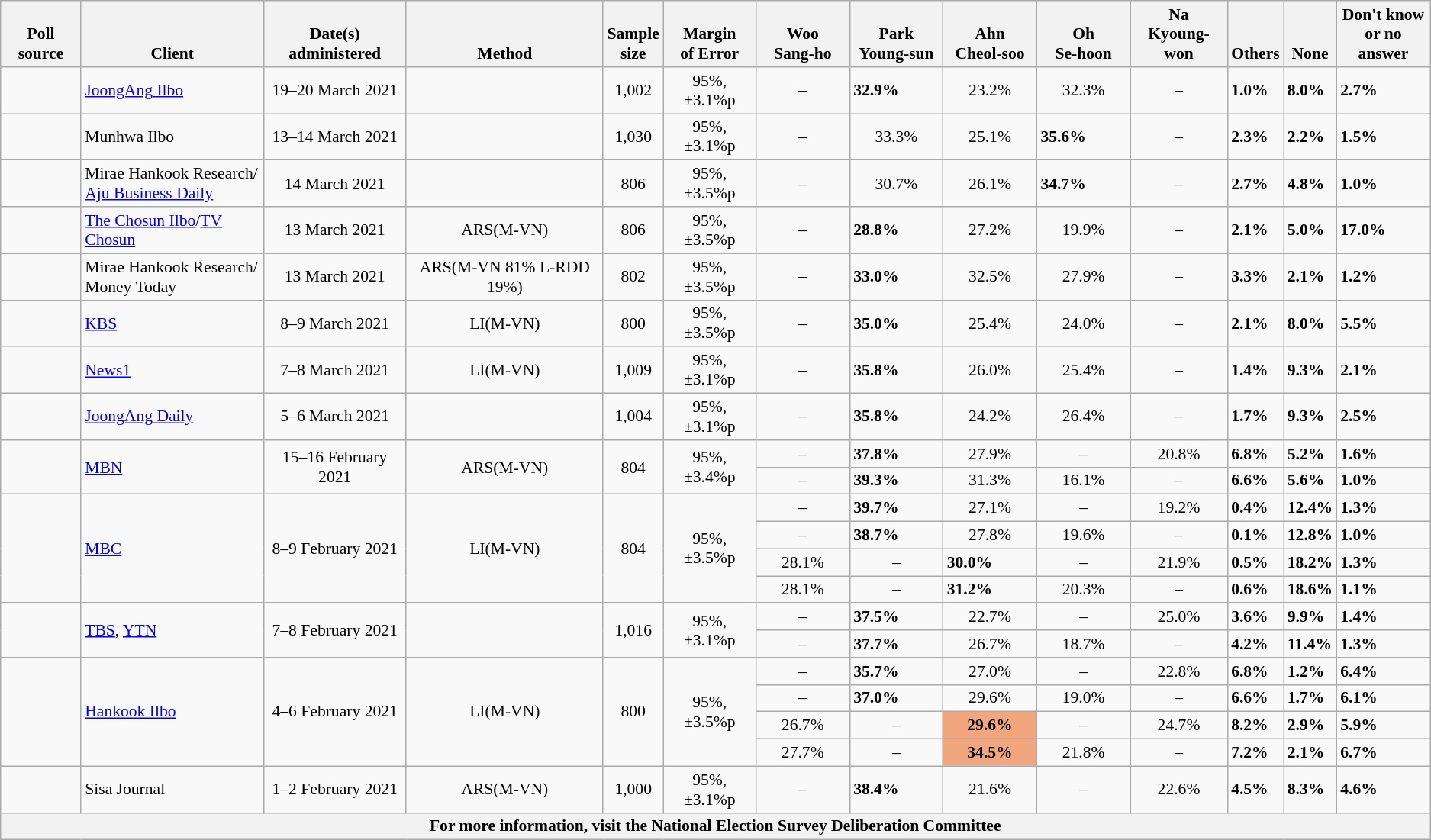<table class="wikitable" style="font-size:90%;">
<tr valign=bottom>
<th>Poll source</th>
<th>Client</th>
<th>Date(s)<br>administered</th>
<th>Method</th>
<th>Sample<br>size</th>
<th>Margin<br>of Error</th>
<th style="width:75px;">Woo<br>Sang-ho</th>
<th style="width:75px;">Park<br>Young-sun</th>
<th style="width:75px;">Ahn<br>Cheol-soo</th>
<th style="width:75px;">Oh<br>Se-hoon</th>
<th style="width:78px;">Na<br>Kyoung-won</th>
<th>Others</th>
<th>None</th>
<th>Don't know<br>or no answer</th>
</tr>
<tr>
<td></td>
<td><a href='#'>JoongAng Ilbo</a></td>
<td align="center">19–20 March 2021</td>
<td align="center"></td>
<td align="center">1,002</td>
<td align="center">95%, ±3.1%p</td>
<td align="center">–</td>
<td><strong>32.9%</strong></td>
<td align="center">23.2%</td>
<td align="center">32.3%</td>
<td align="center">–</td>
<td><strong>1.0%</strong></td>
<td><strong>8.0%</strong></td>
<td><strong>2.7%</strong></td>
</tr>
<tr>
<td></td>
<td>Munhwa Ilbo</td>
<td align="center">13–14 March 2021</td>
<td align="center"></td>
<td align="center">1,030</td>
<td align="center">95%, ±3.1%p</td>
<td align="center">–</td>
<td align="center">33.3%</td>
<td align="center">25.1%</td>
<td><strong>35.6%</strong></td>
<td align="center">–</td>
<td><strong>2.3%</strong></td>
<td><strong>2.2%</strong></td>
<td><strong>1.5%</strong></td>
</tr>
<tr>
<td></td>
<td>Mirae Hankook Research/<br><a href='#'>Aju Business Daily</a></td>
<td align="center">14 March 2021</td>
<td align="center"></td>
<td align="center">806</td>
<td align="center">95%, ±3.5%p</td>
<td align="center">–</td>
<td align="center">30.7%</td>
<td align="center">26.1%</td>
<td><strong>34.7%</strong></td>
<td align="center">–</td>
<td><strong>2.7%</strong></td>
<td><strong>4.8%</strong></td>
<td><strong>1.0%</strong></td>
</tr>
<tr>
<td></td>
<td><a href='#'>The Chosun Ilbo</a>/<a href='#'>TV Chosun</a></td>
<td align="center">13 March 2021</td>
<td align="center">ARS(M-VN)</td>
<td align="center">806</td>
<td align="center">95%, ±3.5%p</td>
<td align="center">–</td>
<td><strong>28.8%</strong></td>
<td align="center">27.2%</td>
<td align="center">19.9%</td>
<td align="center">–</td>
<td><strong>2.1%</strong></td>
<td><strong>5.0%</strong></td>
<td><strong>17.0%</strong></td>
</tr>
<tr>
<td></td>
<td>Mirae Hankook Research/<br>Money Today</td>
<td align="center">13 March 2021</td>
<td align="center">ARS(M-VN 81% L-RDD 19%)</td>
<td align="center">802</td>
<td align="center">95%, ±3.5%p</td>
<td align="center">–</td>
<td><strong>33.0%</strong></td>
<td align="center">32.5%</td>
<td align="center">27.9%</td>
<td align="center">–</td>
<td><strong>3.3%</strong></td>
<td><strong>2.1%</strong></td>
<td><strong>1.2%</strong></td>
</tr>
<tr>
<td></td>
<td><a href='#'>KBS</a></td>
<td align="center">8–9 March 2021</td>
<td align="center">LI(M-VN)</td>
<td align="center">800</td>
<td align="center">95%, ±3.5%p</td>
<td align="center">–</td>
<td><strong>35.0%</strong></td>
<td align="center">25.4%</td>
<td align="center">24.0%</td>
<td align="center">–</td>
<td><strong>2.1%</strong></td>
<td><strong>8.0%</strong></td>
<td><strong>5.5%</strong></td>
</tr>
<tr>
<td></td>
<td><a href='#'>News1</a></td>
<td align="center">7–8 March 2021</td>
<td align="center">LI(M-VN)</td>
<td align="center">1,009</td>
<td align="center">95%, ±3.1%p</td>
<td align="center">–</td>
<td><strong>35.8%</strong></td>
<td align="center">26.0%</td>
<td align="center">25.4%</td>
<td align="center">–</td>
<td><strong>1.4%</strong></td>
<td><strong>9.3%</strong></td>
<td><strong>2.1%</strong></td>
</tr>
<tr>
<td></td>
<td><a href='#'>JoongAng Daily</a></td>
<td align="center">5–6 March 2021</td>
<td align="center"></td>
<td align="center">1,004</td>
<td align="center">95%, ±3.1%p</td>
<td align="center">–</td>
<td><strong>35.8%</strong></td>
<td align="center">24.2%</td>
<td align="center">26.4%</td>
<td align="center">–</td>
<td><strong>1.7%</strong></td>
<td><strong>9.3%</strong></td>
<td><strong>2.5%</strong></td>
</tr>
<tr>
<td rowspan="2"></td>
<td rowspan="2"><a href='#'>MBN</a></td>
<td rowspan="2" align="center">15–16 February 2021</td>
<td rowspan="2" align="center">ARS(M-VN)</td>
<td rowspan="2" align="center">804</td>
<td rowspan="2" align="center">95%, ±3.4%p</td>
<td align="center">–</td>
<td><strong>37.8%</strong></td>
<td align="center">27.9%</td>
<td align="center">–</td>
<td align="center">20.8%</td>
<td><strong>6.8%</strong></td>
<td><strong>5.2%</strong></td>
<td><strong>1.6%</strong></td>
</tr>
<tr>
<td align="center">–</td>
<td><strong>39.3%</strong></td>
<td align="center">31.3%</td>
<td align="center">16.1%</td>
<td align="center">–</td>
<td><strong>6.6%</strong></td>
<td><strong>5.6%</strong></td>
<td><strong>1.0%</strong></td>
</tr>
<tr>
<td rowspan="4"></td>
<td rowspan="4"><a href='#'>MBC</a></td>
<td rowspan="4" align="center">8–9 February 2021</td>
<td rowspan="4" align="center">LI(M-VN)</td>
<td rowspan="4" align="center">804</td>
<td rowspan="4" align="center">95%, ±3.5%p</td>
<td align="center">–</td>
<td><strong>39.7%</strong></td>
<td align="center">27.1%</td>
<td align="center">–</td>
<td align="center">19.2%</td>
<td><strong>0.4%</strong></td>
<td><strong>12.4%</strong></td>
<td><strong>1.3%</strong></td>
</tr>
<tr>
<td align="center">–</td>
<td><strong>38.7%</strong></td>
<td align="center">27.8%</td>
<td align="center">19.6%</td>
<td align="center">–</td>
<td><strong>0.1%</strong></td>
<td><strong>12.8%</strong></td>
<td><strong>1.0%</strong></td>
</tr>
<tr>
<td align="center">28.1%</td>
<td align="center">–</td>
<td><strong>30.0%</strong></td>
<td align="center">–</td>
<td align="center">21.9%</td>
<td><strong>0.5%</strong></td>
<td><strong>18.2%</strong></td>
<td><strong>1.3%</strong></td>
</tr>
<tr>
<td align="center">28.1%</td>
<td align="center">–</td>
<td><strong>31.2%</strong></td>
<td align="center">20.3%</td>
<td align="center">–</td>
<td><strong>0.6%</strong></td>
<td><strong>18.6%</strong></td>
<td><strong>1.1%</strong></td>
</tr>
<tr>
<td rowspan="2"></td>
<td rowspan="2"><a href='#'>TBS</a>, <a href='#'>YTN</a></td>
<td rowspan="2" align="center">7–8 February 2021</td>
<td rowspan="2" align="center"></td>
<td rowspan="2" align="center">1,016</td>
<td rowspan="2" align="center">95%, ±3.1%p</td>
<td align="center">–</td>
<td><strong>37.5%</strong></td>
<td align="center">22.7%</td>
<td align="center">–</td>
<td align="center">25.0%</td>
<td><strong>3.6%</strong></td>
<td><strong>9.9%</strong></td>
<td><strong>1.4%</strong></td>
</tr>
<tr>
<td align="center">–</td>
<td><strong>37.7%</strong></td>
<td align="center">26.7%</td>
<td align="center">18.7%</td>
<td align="center">–</td>
<td><strong>4.2%</strong></td>
<td><strong>11.4%</strong></td>
<td><strong>1.3%</strong></td>
</tr>
<tr>
<td rowspan="4"></td>
<td rowspan="4"><a href='#'>Hankook Ilbo</a></td>
<td rowspan="4" align="center">4–6 February 2021</td>
<td rowspan="4" align="center">LI(M-VN)</td>
<td rowspan="4" align="center">800</td>
<td rowspan="4" align="center">95%, ±3.5%p</td>
<td align="center">–</td>
<td><strong>35.7%</strong></td>
<td align="center">27.0%</td>
<td align="center">–</td>
<td align="center">22.8%</td>
<td><strong>6.8%</strong></td>
<td><strong>1.2%</strong></td>
<td><strong>6.4%</strong></td>
</tr>
<tr>
<td align="center">–</td>
<td><strong>37.0%</strong></td>
<td align="center">29.6%</td>
<td align="center">19.0%</td>
<td align="center">–</td>
<td><strong>6.6%</strong></td>
<td><strong>1.7%</strong></td>
<td><strong>6.1%</strong></td>
</tr>
<tr>
<td align="center">26.7%</td>
<td align="center">–</td>
<td style="background-color: rgba(234, 85, 4, 0.5)" align="center"><strong>29.6%</strong></td>
<td align="center">–</td>
<td align="center">24.7%</td>
<td><strong>8.2%</strong></td>
<td><strong>2.9%</strong></td>
<td><strong>5.9%</strong></td>
</tr>
<tr>
<td align="center">27.7%</td>
<td align="center">–</td>
<td style="background-color: rgba(234, 85, 4, 0.5)" align="center"><strong>34.5%</strong></td>
<td align="center">21.8%</td>
<td align="center">–</td>
<td><strong>7.2%</strong></td>
<td><strong>2.1%</strong></td>
<td><strong>6.7%</strong></td>
</tr>
<tr>
<td></td>
<td>Sisa Journal</td>
<td align="center">1–2 February 2021</td>
<td align="center">ARS(M-VN)</td>
<td align="center">1,000</td>
<td align="center">95%, ±3.1%p</td>
<td align="center">–</td>
<td><strong>38.4%</strong></td>
<td align="center">21.6%</td>
<td align="center">–</td>
<td align="center">22.6%</td>
<td><strong>4.5%</strong></td>
<td><strong>8.3%</strong></td>
<td><strong>4.6%</strong></td>
</tr>
<tr>
<th colspan="14">For more information, visit the National Election Survey Deliberation Committee</th>
</tr>
</table>
